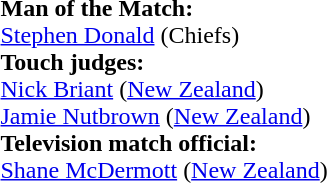<table style="width:100%">
<tr>
<td><br><strong>Man of the Match:</strong>
<br><a href='#'>Stephen Donald</a> (Chiefs)<br><strong>Touch judges:</strong>
<br><a href='#'>Nick Briant</a> (<a href='#'>New Zealand</a>)
<br><a href='#'>Jamie Nutbrown</a> (<a href='#'>New Zealand</a>)
<br><strong>Television match official:</strong>
<br><a href='#'>Shane McDermott</a> (<a href='#'>New Zealand</a>)</td>
</tr>
</table>
